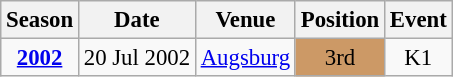<table class="wikitable" style="text-align:center; font-size:95%;">
<tr>
<th>Season</th>
<th>Date</th>
<th>Venue</th>
<th>Position</th>
<th>Event</th>
</tr>
<tr>
<td><strong><a href='#'>2002</a></strong></td>
<td align=right>20 Jul 2002</td>
<td align=left><a href='#'>Augsburg</a></td>
<td bgcolor=cc9966>3rd</td>
<td>K1</td>
</tr>
</table>
